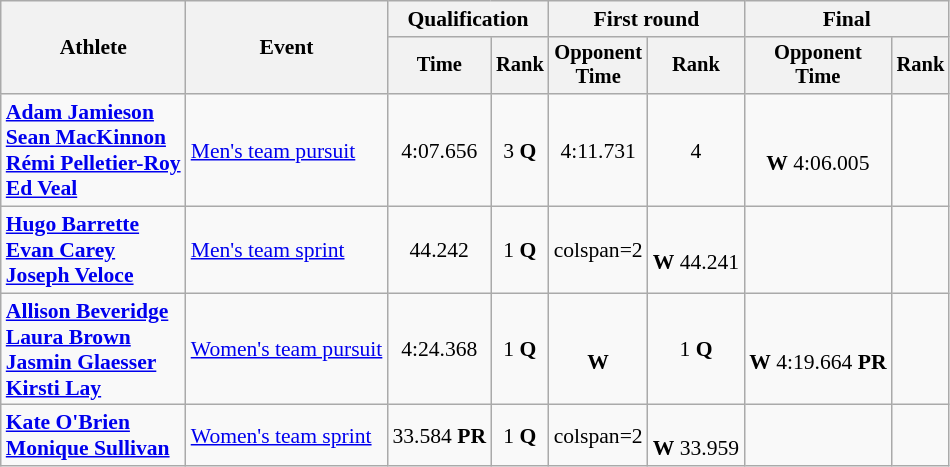<table class="wikitable" style="font-size:90%">
<tr>
<th rowspan=2>Athlete</th>
<th rowspan=2>Event</th>
<th colspan=2>Qualification</th>
<th colspan=2>First round</th>
<th colspan=2>Final</th>
</tr>
<tr style="font-size:95%">
<th>Time</th>
<th>Rank</th>
<th>Opponent<br>Time</th>
<th>Rank</th>
<th>Opponent<br>Time</th>
<th>Rank</th>
</tr>
<tr align=center>
<td align=left><strong><a href='#'>Adam Jamieson</a><br><a href='#'>Sean MacKinnon</a><br><a href='#'>Rémi Pelletier-Roy</a><br><a href='#'>Ed Veal</a></strong></td>
<td align=left><a href='#'>Men's team pursuit</a></td>
<td>4:07.656</td>
<td>3 <strong>Q</strong></td>
<td>4:11.731</td>
<td>4</td>
<td><br><strong>W</strong> 4:06.005</td>
<td></td>
</tr>
<tr align=center>
<td align=left><strong><a href='#'>Hugo Barrette</a><br><a href='#'>Evan Carey</a><br><a href='#'>Joseph Veloce</a></strong></td>
<td align=left><a href='#'>Men's team sprint</a></td>
<td>44.242</td>
<td>1 <strong>Q</strong></td>
<td>colspan=2 </td>
<td><br><strong>W</strong> 44.241</td>
<td></td>
</tr>
<tr align=center>
<td align=left><strong><a href='#'>Allison Beveridge</a><br><a href='#'>Laura Brown</a><br><a href='#'>Jasmin Glaesser</a><br><a href='#'>Kirsti Lay</a></strong></td>
<td align=left><a href='#'>Women's team pursuit</a></td>
<td>4:24.368</td>
<td>1 <strong>Q</strong></td>
<td><br><strong>W</strong></td>
<td>1 <strong>Q</strong></td>
<td><br><strong>W</strong> 4:19.664 <strong>PR</strong></td>
<td></td>
</tr>
<tr align=center>
<td align=left><strong><a href='#'>Kate O'Brien</a><br><a href='#'>Monique Sullivan</a></strong></td>
<td align=left><a href='#'>Women's team sprint</a></td>
<td>33.584 <strong>PR</strong></td>
<td>1 <strong>Q</strong></td>
<td>colspan=2 </td>
<td><br><strong>W</strong> 33.959</td>
<td></td>
</tr>
</table>
